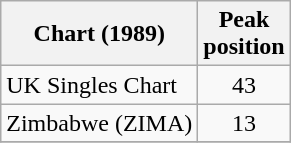<table class="wikitable">
<tr>
<th align="center">Chart (1989)</th>
<th align="center">Peak<br>position</th>
</tr>
<tr>
<td align="left">UK Singles Chart</td>
<td align="center">43</td>
</tr>
<tr>
<td>Zimbabwe (ZIMA)</td>
<td align="center">13</td>
</tr>
<tr>
</tr>
</table>
